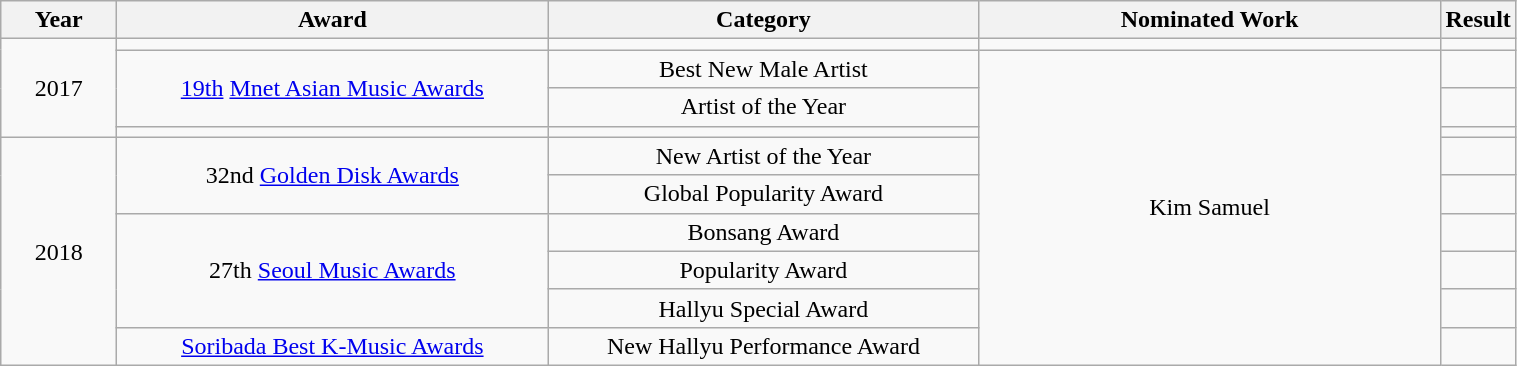<table class="wikitable">
<tr>
<th style="width:70px">Year</th>
<th width="280">Award</th>
<th width="280">Category</th>
<th width="300">Nominated Work</th>
<th scope="col">Result</th>
</tr>
<tr>
<td rowspan="4" style="text-align:center">2017</td>
<td></td>
<td></td>
<td></td>
<td></td>
</tr>
<tr>
<td rowspan="2" style="text-align:center"><a href='#'>19th</a> <a href='#'>Mnet Asian Music Awards</a></td>
<td style="text-align:center">Best New Male Artist</td>
<td rowspan="9" style="text-align:center">Kim Samuel</td>
<td></td>
</tr>
<tr>
<td style="text-align:center">Artist of the Year</td>
<td></td>
</tr>
<tr>
<td></td>
<td></td>
<td></td>
</tr>
<tr>
<td rowspan="6" style="text-align:center">2018</td>
<td rowspan="2" style="text-align:center">32nd <a href='#'>Golden Disk Awards</a></td>
<td style="text-align:center">New Artist of the Year</td>
<td></td>
</tr>
<tr>
<td style="text-align:center">Global Popularity Award</td>
<td></td>
</tr>
<tr>
<td rowspan="3" style="text-align:center">27th <a href='#'>Seoul Music Awards</a></td>
<td style="text-align:center">Bonsang Award</td>
<td></td>
</tr>
<tr>
<td style="text-align:center">Popularity Award</td>
<td></td>
</tr>
<tr>
<td style="text-align:center">Hallyu Special Award</td>
<td></td>
</tr>
<tr>
<td style="text-align:center"><a href='#'>Soribada Best K-Music Awards</a></td>
<td style="text-align:center">New Hallyu Performance Award</td>
<td></td>
</tr>
</table>
